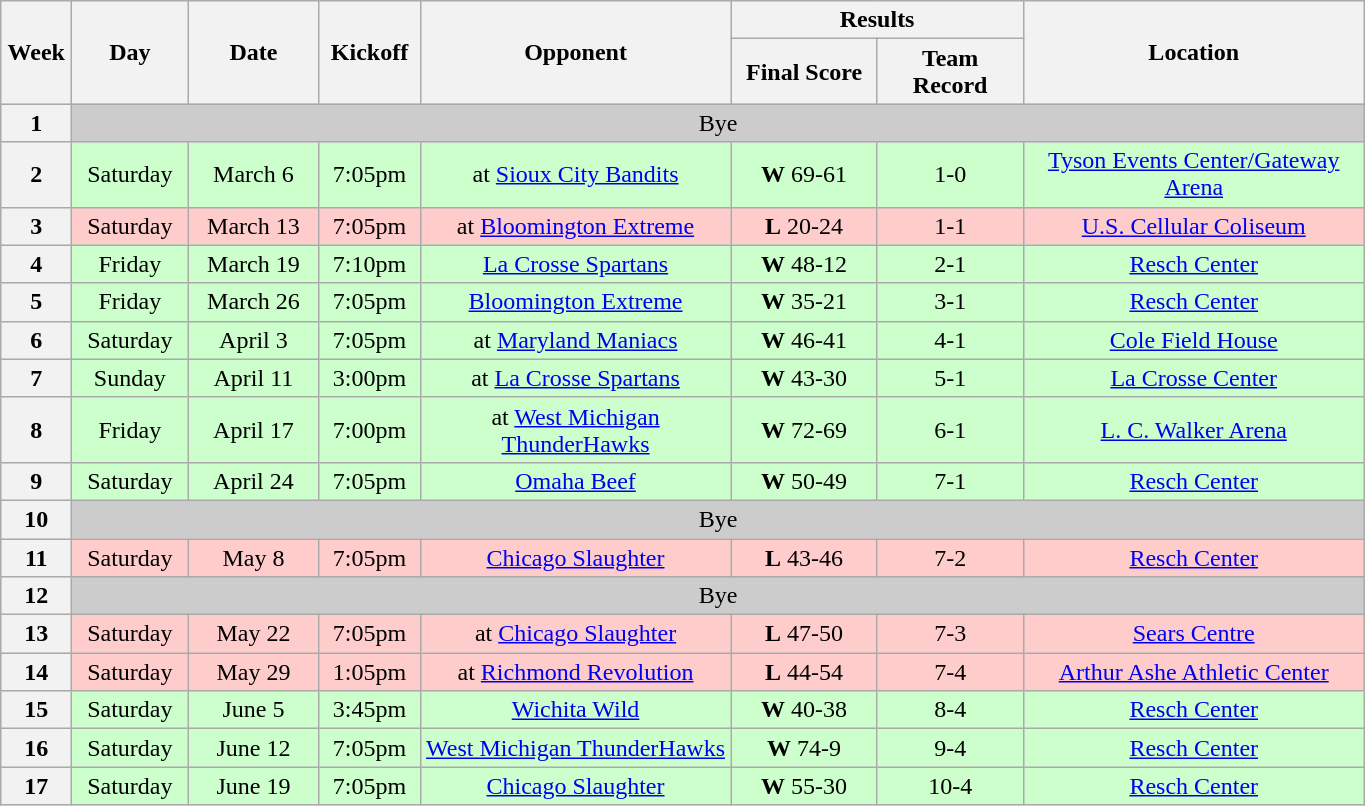<table class="wikitable">
<tr>
<th rowspan="2" width="40">Week</th>
<th rowspan="2" width="70">Day</th>
<th rowspan="2" width="80">Date</th>
<th rowspan="2" width="60">Kickoff</th>
<th rowspan="2" width="200">Opponent</th>
<th colspan="2" width="180">Results</th>
<th rowspan="2" width="220">Location</th>
</tr>
<tr>
<th width="90">Final Score</th>
<th width="90">Team Record</th>
</tr>
<tr style="background: #CCCCCC;">
<th>1</th>
<td colSpan=7 align="center">Bye</td>
</tr>
<tr align="center" bgcolor="#CCFFCC">
<th>2</th>
<td align="center">Saturday</td>
<td align="center">March 6</td>
<td align="center">7:05pm</td>
<td align="center">at <a href='#'>Sioux City Bandits</a></td>
<td align="center"><strong>W</strong> 69-61</td>
<td align="center">1-0</td>
<td align="center"><a href='#'>Tyson Events Center/Gateway Arena</a></td>
</tr>
<tr align="center" bgcolor="#FFCCCC">
<th>3</th>
<td align="center">Saturday</td>
<td align="center">March 13</td>
<td align="center">7:05pm</td>
<td align="center">at <a href='#'>Bloomington Extreme</a></td>
<td align="center"><strong>L</strong> 20-24</td>
<td align="center">1-1</td>
<td align="center"><a href='#'>U.S. Cellular Coliseum</a></td>
</tr>
<tr align="center" bgcolor="#CCFFCC">
<th>4</th>
<td align="center">Friday</td>
<td align="center">March 19</td>
<td align="center">7:10pm</td>
<td align="center"><a href='#'>La Crosse Spartans</a></td>
<td align="center"><strong>W</strong> 48-12</td>
<td align="center">2-1</td>
<td align="center"><a href='#'>Resch Center</a></td>
</tr>
<tr align="center" bgcolor="#CCFFCC">
<th>5</th>
<td align="center">Friday</td>
<td align="center">March 26</td>
<td align="center">7:05pm</td>
<td align="center"><a href='#'>Bloomington Extreme</a></td>
<td align="center"><strong>W</strong> 35-21</td>
<td align="center">3-1</td>
<td align="center"><a href='#'>Resch Center</a></td>
</tr>
<tr align="center" bgcolor="#CCFFCC">
<th>6</th>
<td align="center">Saturday</td>
<td align="center">April 3</td>
<td align="center">7:05pm</td>
<td align="center">at <a href='#'>Maryland Maniacs</a></td>
<td align="center"><strong>W</strong> 46-41</td>
<td align="center">4-1</td>
<td align="center"><a href='#'>Cole Field House</a></td>
</tr>
<tr align="center" bgcolor="#CCFFCC">
<th>7</th>
<td align="center">Sunday</td>
<td align="center">April 11</td>
<td align="center">3:00pm</td>
<td align="center">at <a href='#'>La Crosse Spartans</a></td>
<td align="center"><strong>W</strong> 43-30</td>
<td align="center">5-1</td>
<td align="center"><a href='#'>La Crosse Center</a></td>
</tr>
<tr align="center" bgcolor="#CCFFCC">
<th>8</th>
<td align="center">Friday</td>
<td align="center">April 17</td>
<td align="center">7:00pm</td>
<td align="center">at <a href='#'>West Michigan ThunderHawks</a></td>
<td align="center"><strong>W</strong> 72-69</td>
<td align="center">6-1</td>
<td align="center"><a href='#'>L. C. Walker Arena</a></td>
</tr>
<tr align="center" bgcolor="#CCFFCC">
<th>9</th>
<td align="center">Saturday</td>
<td align="center">April 24</td>
<td align="center">7:05pm</td>
<td align="center"><a href='#'>Omaha Beef</a></td>
<td align="center"><strong>W</strong> 50-49</td>
<td align="center">7-1</td>
<td align="center"><a href='#'>Resch Center</a></td>
</tr>
<tr style="background: #CCCCCC;">
<th>10</th>
<td colSpan=7 align="center">Bye</td>
</tr>
<tr align="center" bgcolor="#FFCCCC">
<th>11</th>
<td align="center">Saturday</td>
<td align="center">May 8</td>
<td align="center">7:05pm</td>
<td align="center"><a href='#'>Chicago Slaughter</a></td>
<td align="center"><strong>L</strong> 43-46</td>
<td align="center">7-2</td>
<td align="center"><a href='#'>Resch Center</a></td>
</tr>
<tr style="background: #CCCCCC;">
<th>12</th>
<td colSpan=7 align="center">Bye</td>
</tr>
<tr align="center" bgcolor="#FFCCCC">
<th>13</th>
<td align="center">Saturday</td>
<td align="center">May 22</td>
<td align="center">7:05pm</td>
<td align="center">at <a href='#'>Chicago Slaughter</a></td>
<td align="center"><strong>L</strong> 47-50</td>
<td align="center">7-3</td>
<td align="center"><a href='#'>Sears Centre</a></td>
</tr>
<tr align="center" bgcolor="#FFCCCC">
<th>14</th>
<td align="center">Saturday</td>
<td align="center">May 29</td>
<td align="center">1:05pm</td>
<td align="center">at <a href='#'>Richmond Revolution</a></td>
<td align="center"><strong>L</strong> 44-54</td>
<td align="center">7-4</td>
<td align="center"><a href='#'>Arthur Ashe Athletic Center</a></td>
</tr>
<tr align="center" bgcolor="#CCFFCC">
<th>15</th>
<td align="center">Saturday</td>
<td align="center">June 5</td>
<td align="center">3:45pm</td>
<td align="center"><a href='#'>Wichita Wild</a></td>
<td align="center"><strong>W</strong> 40-38</td>
<td align="center">8-4</td>
<td align="center"><a href='#'>Resch Center</a></td>
</tr>
<tr align="center" bgcolor="#CCFFCC">
<th>16</th>
<td align="center">Saturday</td>
<td align="center">June 12</td>
<td align="center">7:05pm</td>
<td align="center"><a href='#'>West Michigan ThunderHawks</a></td>
<td align="center"><strong>W</strong> 74-9</td>
<td align="center">9-4</td>
<td align="center"><a href='#'>Resch Center</a></td>
</tr>
<tr align="center" bgcolor="#CCFFCC">
<th>17</th>
<td align="center">Saturday</td>
<td align="center">June 19</td>
<td align="center">7:05pm</td>
<td align="center"><a href='#'>Chicago Slaughter</a></td>
<td align="center"><strong>W</strong> 55-30</td>
<td align="center">10-4</td>
<td align="center"><a href='#'>Resch Center</a></td>
</tr>
</table>
